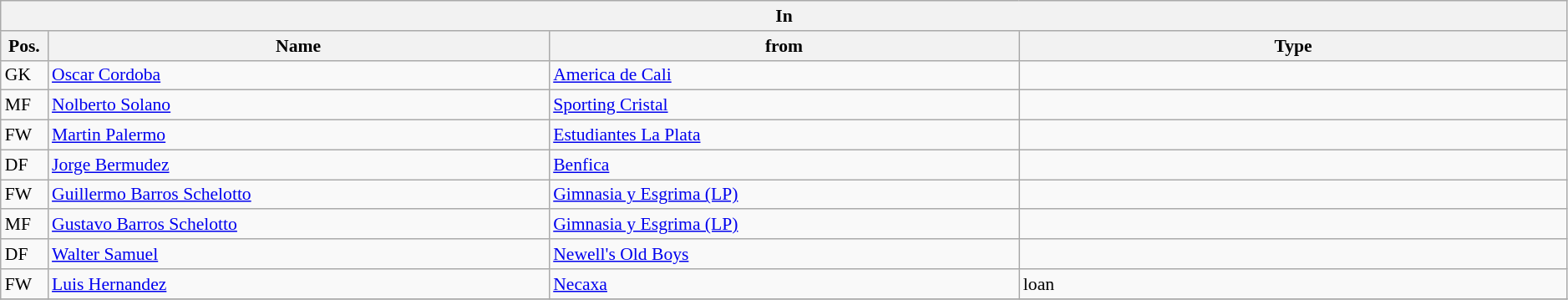<table class="wikitable" style="font-size:90%;width:99%;">
<tr>
<th colspan="4">In</th>
</tr>
<tr>
<th width=3%>Pos.</th>
<th width=32%>Name</th>
<th width=30%>from</th>
<th width=35%>Type</th>
</tr>
<tr>
<td>GK</td>
<td><a href='#'>Oscar Cordoba</a></td>
<td><a href='#'>America de Cali</a></td>
<td></td>
</tr>
<tr>
<td>MF</td>
<td><a href='#'>Nolberto Solano</a></td>
<td><a href='#'>Sporting Cristal</a></td>
<td></td>
</tr>
<tr>
<td>FW</td>
<td><a href='#'>Martin Palermo</a></td>
<td><a href='#'>Estudiantes La Plata</a></td>
<td></td>
</tr>
<tr>
<td>DF</td>
<td><a href='#'>Jorge Bermudez</a></td>
<td><a href='#'>Benfica</a></td>
<td></td>
</tr>
<tr>
<td>FW</td>
<td><a href='#'>Guillermo Barros Schelotto</a></td>
<td><a href='#'>Gimnasia y Esgrima (LP)</a></td>
<td></td>
</tr>
<tr>
<td>MF</td>
<td><a href='#'>Gustavo Barros Schelotto</a></td>
<td><a href='#'>Gimnasia y Esgrima (LP)</a></td>
<td></td>
</tr>
<tr>
<td>DF</td>
<td><a href='#'>Walter Samuel</a></td>
<td><a href='#'>Newell's Old Boys</a></td>
<td></td>
</tr>
<tr>
<td>FW</td>
<td><a href='#'>Luis Hernandez</a></td>
<td><a href='#'>Necaxa</a></td>
<td>loan</td>
</tr>
<tr>
</tr>
</table>
